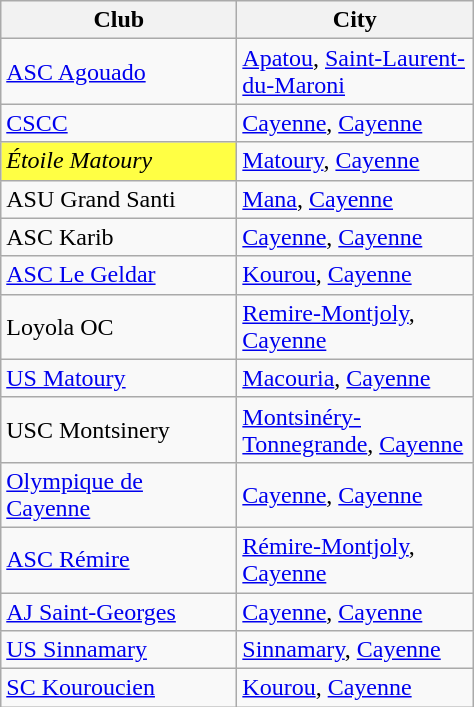<table class="wikitable">
<tr>
<th width="150px">Club</th>
<th width="150px">City</th>
</tr>
<tr>
<td><a href='#'>ASC Agouado</a></td>
<td><a href='#'>Apatou</a>, <a href='#'>Saint-Laurent-du-Maroni</a></td>
</tr>
<tr>
<td><a href='#'>CSCC</a></td>
<td><a href='#'>Cayenne</a>, <a href='#'>Cayenne</a></td>
</tr>
<tr>
<td style="background:#FFFF44"><em>Étoile Matoury</em></td>
<td><a href='#'>Matoury</a>, <a href='#'>Cayenne</a></td>
</tr>
<tr>
<td>ASU Grand Santi</td>
<td><a href='#'>Mana</a>, <a href='#'>Cayenne</a></td>
</tr>
<tr>
<td>ASC Karib</td>
<td><a href='#'>Cayenne</a>, <a href='#'>Cayenne</a></td>
</tr>
<tr>
<td><a href='#'>ASC Le Geldar</a></td>
<td><a href='#'>Kourou</a>, <a href='#'>Cayenne</a></td>
</tr>
<tr>
<td>Loyola OC</td>
<td><a href='#'>Remire-Montjoly</a>, <a href='#'>Cayenne</a></td>
</tr>
<tr>
<td><a href='#'>US Matoury</a></td>
<td><a href='#'>Macouria</a>, <a href='#'>Cayenne</a></td>
</tr>
<tr>
<td>USC Montsinery</td>
<td><a href='#'>Montsinéry-Tonnegrande</a>, <a href='#'>Cayenne</a></td>
</tr>
<tr>
<td><a href='#'>Olympique de Cayenne</a></td>
<td><a href='#'>Cayenne</a>, <a href='#'>Cayenne</a></td>
</tr>
<tr>
<td><a href='#'>ASC Rémire</a></td>
<td><a href='#'>Rémire-Montjoly</a>, <a href='#'>Cayenne</a></td>
</tr>
<tr>
<td><a href='#'>AJ Saint-Georges</a></td>
<td><a href='#'>Cayenne</a>, <a href='#'>Cayenne</a></td>
</tr>
<tr>
<td><a href='#'>US Sinnamary</a></td>
<td><a href='#'>Sinnamary</a>, <a href='#'>Cayenne</a></td>
</tr>
<tr>
<td><a href='#'>SC Kouroucien</a></td>
<td><a href='#'>Kourou</a>, <a href='#'>Cayenne</a></td>
</tr>
</table>
